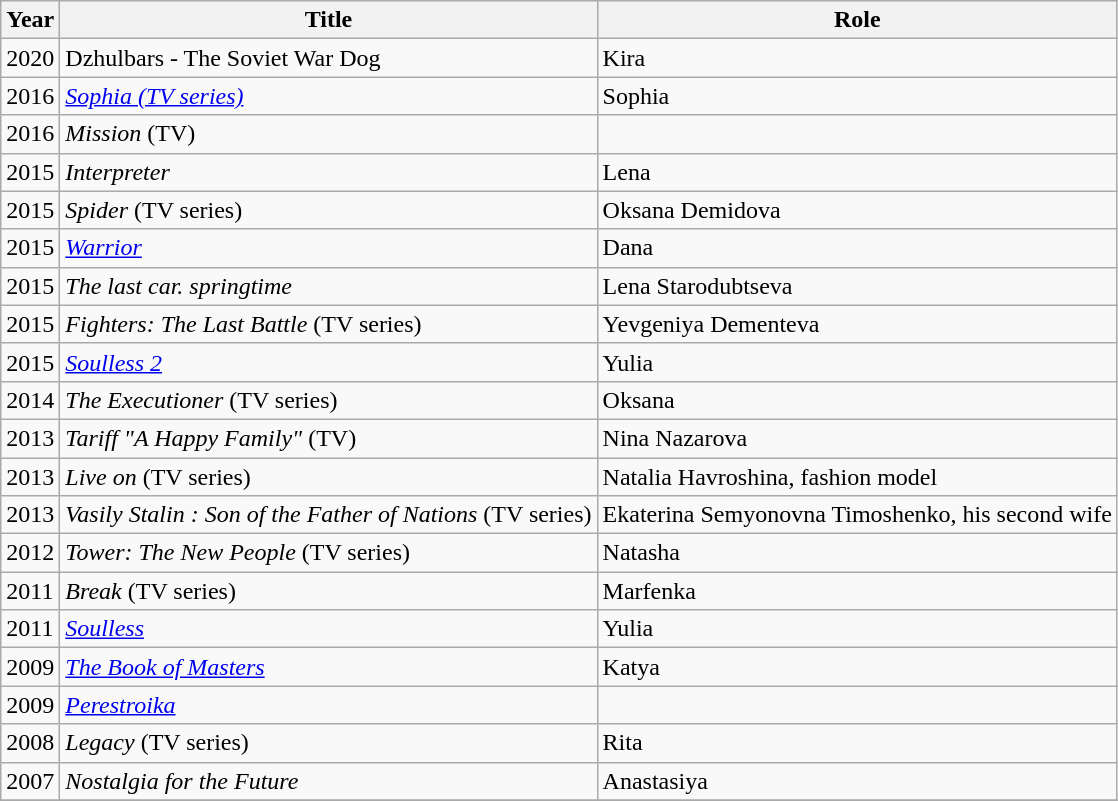<table class="wikitable sortable">
<tr>
<th>Year</th>
<th>Title</th>
<th>Role</th>
</tr>
<tr>
<td>2020</td>
<td>Dzhulbars - The Soviet War Dog</td>
<td>Kira</td>
</tr>
<tr>
<td>2016</td>
<td><em><a href='#'>Sophia (TV series)</a></em></td>
<td>Sophia</td>
</tr>
<tr>
<td>2016</td>
<td><em>Mission</em> (TV)</td>
<td></td>
</tr>
<tr>
<td>2015</td>
<td><em>Interpreter</em></td>
<td>Lena</td>
</tr>
<tr>
<td>2015</td>
<td><em>Spider</em> (TV series)</td>
<td>Oksana Demidova</td>
</tr>
<tr>
<td>2015</td>
<td><em><a href='#'>Warrior</a></em></td>
<td>Dana</td>
</tr>
<tr>
<td>2015</td>
<td><em>The last car. springtime</em></td>
<td>Lena Starodubtseva</td>
</tr>
<tr>
<td>2015</td>
<td><em>Fighters: The Last Battle</em> (TV series)</td>
<td>Yevgeniya Dementeva</td>
</tr>
<tr>
<td>2015</td>
<td><em><a href='#'>Soulless 2</a></em></td>
<td>Yulia</td>
</tr>
<tr>
<td>2014</td>
<td><em>The Executioner</em> (TV series)</td>
<td>Oksana</td>
</tr>
<tr>
<td>2013</td>
<td><em>Tariff "A Happy Family"</em> (TV)</td>
<td>Nina Nazarova</td>
</tr>
<tr>
<td>2013</td>
<td><em>Live on</em> (TV series)</td>
<td>Natalia Havroshina, fashion model</td>
</tr>
<tr>
<td>2013</td>
<td><em>Vasily Stalin : Son of the Father of Nations</em> (TV series)</td>
<td>Ekaterina Semyonovna Timoshenko, his second wife</td>
</tr>
<tr>
<td>2012</td>
<td><em>Tower: The New People</em> (TV series)</td>
<td>Natasha</td>
</tr>
<tr>
<td>2011</td>
<td><em>Break</em> (TV series)</td>
<td>Marfenka</td>
</tr>
<tr>
<td>2011</td>
<td><em><a href='#'>Soulless</a></em></td>
<td>Yulia</td>
</tr>
<tr>
<td>2009</td>
<td><em><a href='#'>The Book of Masters</a></em></td>
<td>Katya</td>
</tr>
<tr>
<td>2009</td>
<td><em><a href='#'>Perestroika</a></em></td>
<td></td>
</tr>
<tr>
<td>2008</td>
<td><em>Legacy</em> (TV series)</td>
<td>Rita</td>
</tr>
<tr>
<td>2007</td>
<td><em>Nostalgia for the Future</em></td>
<td>Anastasiya</td>
</tr>
<tr>
</tr>
</table>
